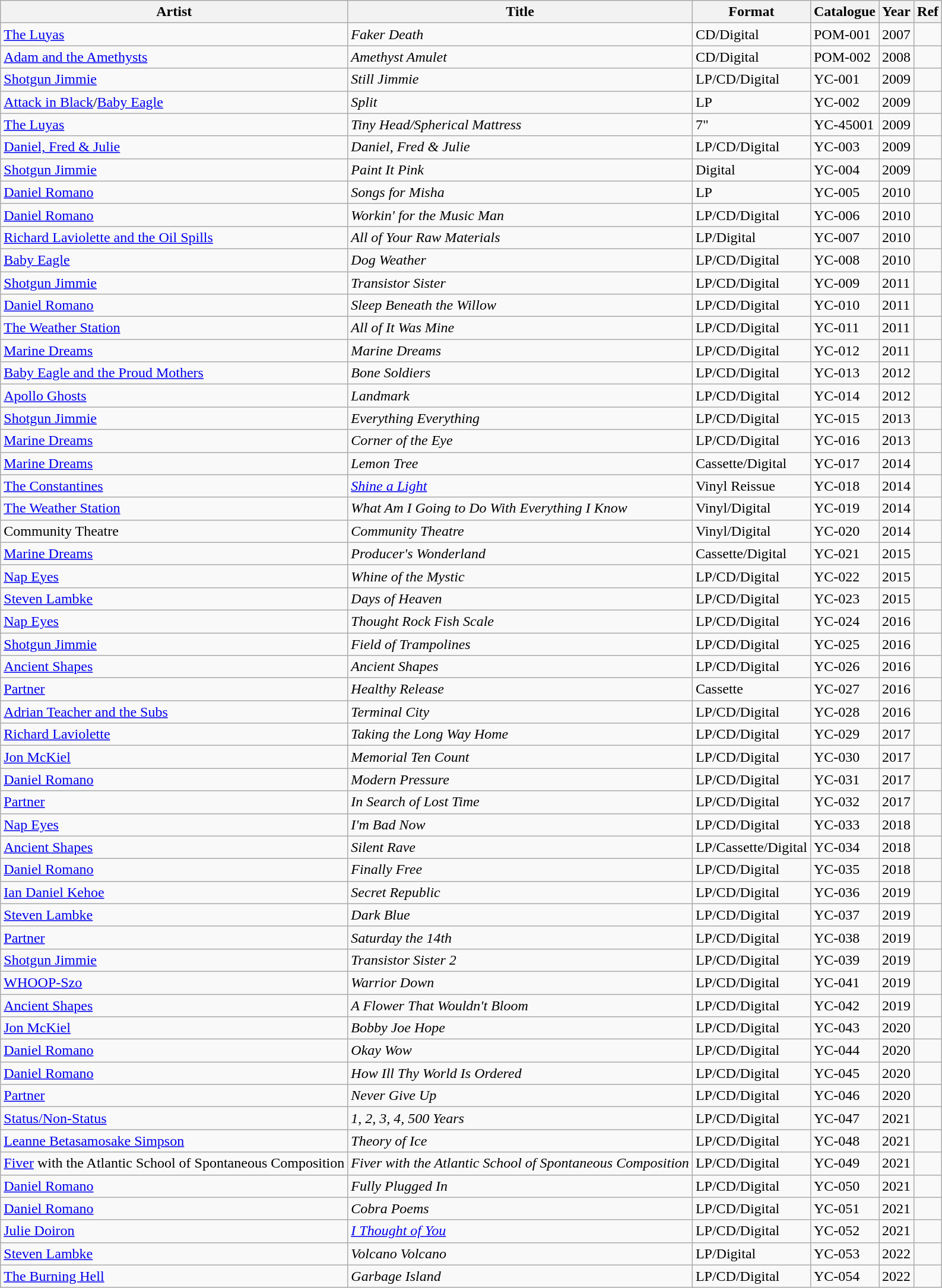<table class="wikitable">
<tr>
<th>Artist</th>
<th>Title</th>
<th>Format</th>
<th>Catalogue</th>
<th>Year</th>
<th>Ref</th>
</tr>
<tr>
<td><a href='#'>The Luyas</a></td>
<td><em>Faker Death</em></td>
<td>CD/Digital</td>
<td>POM-001</td>
<td>2007</td>
<td></td>
</tr>
<tr>
<td><a href='#'>Adam and the Amethysts</a></td>
<td><em>Amethyst Amulet</em></td>
<td>CD/Digital</td>
<td>POM-002</td>
<td>2008</td>
<td></td>
</tr>
<tr>
<td><a href='#'>Shotgun Jimmie</a></td>
<td><em>Still Jimmie</em></td>
<td>LP/CD/Digital</td>
<td>YC-001</td>
<td>2009</td>
<td></td>
</tr>
<tr>
<td><a href='#'>Attack in Black</a>/<a href='#'>Baby Eagle</a></td>
<td><em>Split</em></td>
<td>LP</td>
<td>YC-002</td>
<td>2009</td>
<td></td>
</tr>
<tr>
<td><a href='#'>The Luyas</a></td>
<td><em>Tiny Head/Spherical Mattress</em></td>
<td>7"</td>
<td>YC-45001</td>
<td>2009</td>
<td></td>
</tr>
<tr>
<td><a href='#'>Daniel, Fred & Julie</a></td>
<td><em>Daniel, Fred & Julie</em></td>
<td>LP/CD/Digital</td>
<td>YC-003</td>
<td>2009</td>
<td></td>
</tr>
<tr>
<td><a href='#'>Shotgun Jimmie</a></td>
<td><em>Paint It Pink</em></td>
<td>Digital</td>
<td>YC-004</td>
<td>2009</td>
<td></td>
</tr>
<tr>
<td><a href='#'>Daniel Romano</a></td>
<td><em>Songs for Misha</em></td>
<td>LP</td>
<td>YC-005</td>
<td>2010</td>
<td></td>
</tr>
<tr>
<td><a href='#'>Daniel Romano</a></td>
<td><em>Workin' for the Music Man</em></td>
<td>LP/CD/Digital</td>
<td>YC-006</td>
<td>2010</td>
<td></td>
</tr>
<tr>
<td><a href='#'>Richard Laviolette and the Oil Spills</a></td>
<td><em>All of Your Raw Materials</em></td>
<td>LP/Digital</td>
<td>YC-007</td>
<td>2010</td>
<td></td>
</tr>
<tr>
<td><a href='#'>Baby Eagle</a></td>
<td><em>Dog Weather</em></td>
<td>LP/CD/Digital</td>
<td>YC-008</td>
<td>2010</td>
<td></td>
</tr>
<tr>
<td><a href='#'>Shotgun Jimmie</a></td>
<td><em>Transistor Sister</em></td>
<td>LP/CD/Digital</td>
<td>YC-009</td>
<td>2011</td>
<td></td>
</tr>
<tr>
<td><a href='#'>Daniel Romano</a></td>
<td><em>Sleep Beneath the Willow</em></td>
<td>LP/CD/Digital</td>
<td>YC-010</td>
<td>2011</td>
<td></td>
</tr>
<tr>
<td><a href='#'>The Weather Station</a></td>
<td><em>All of It Was Mine</em></td>
<td>LP/CD/Digital</td>
<td>YC-011</td>
<td>2011</td>
<td></td>
</tr>
<tr>
<td><a href='#'>Marine Dreams</a></td>
<td><em>Marine Dreams</em></td>
<td>LP/CD/Digital</td>
<td>YC-012</td>
<td>2011</td>
<td></td>
</tr>
<tr>
<td><a href='#'>Baby Eagle and the Proud Mothers</a></td>
<td><em>Bone Soldiers</em></td>
<td>LP/CD/Digital</td>
<td>YC-013</td>
<td>2012</td>
<td></td>
</tr>
<tr>
<td><a href='#'>Apollo Ghosts</a></td>
<td><em>Landmark</em></td>
<td>LP/CD/Digital</td>
<td>YC-014</td>
<td>2012</td>
<td></td>
</tr>
<tr>
<td><a href='#'>Shotgun Jimmie</a></td>
<td><em>Everything Everything</em></td>
<td>LP/CD/Digital</td>
<td>YC-015</td>
<td>2013</td>
<td></td>
</tr>
<tr>
<td><a href='#'>Marine Dreams</a></td>
<td><em>Corner of the Eye</em></td>
<td>LP/CD/Digital</td>
<td>YC-016</td>
<td>2013</td>
<td></td>
</tr>
<tr>
<td><a href='#'>Marine Dreams</a></td>
<td><em>Lemon Tree</em></td>
<td>Cassette/Digital</td>
<td>YC-017</td>
<td>2014</td>
<td></td>
</tr>
<tr>
<td><a href='#'>The Constantines</a></td>
<td><em><a href='#'>Shine a Light</a></em></td>
<td>Vinyl Reissue</td>
<td>YC-018</td>
<td>2014</td>
<td></td>
</tr>
<tr>
<td><a href='#'>The Weather Station</a></td>
<td><em>What Am I Going to Do With Everything I Know</em></td>
<td>Vinyl/Digital</td>
<td>YC-019</td>
<td>2014</td>
<td></td>
</tr>
<tr>
<td>Community Theatre</td>
<td><em>Community Theatre</em></td>
<td>Vinyl/Digital</td>
<td>YC-020</td>
<td>2014</td>
<td></td>
</tr>
<tr>
<td><a href='#'>Marine Dreams</a></td>
<td><em>Producer's Wonderland</em></td>
<td>Cassette/Digital</td>
<td>YC-021</td>
<td>2015</td>
<td></td>
</tr>
<tr>
<td><a href='#'>Nap Eyes</a></td>
<td><em>Whine of the Mystic</em></td>
<td>LP/CD/Digital</td>
<td>YC-022</td>
<td>2015</td>
<td></td>
</tr>
<tr>
<td><a href='#'>Steven Lambke</a></td>
<td><em>Days of Heaven</em></td>
<td>LP/CD/Digital</td>
<td>YC-023</td>
<td>2015</td>
<td></td>
</tr>
<tr>
<td><a href='#'>Nap Eyes</a></td>
<td><em>Thought Rock Fish Scale</em></td>
<td>LP/CD/Digital</td>
<td>YC-024</td>
<td>2016</td>
<td></td>
</tr>
<tr>
<td><a href='#'>Shotgun Jimmie</a></td>
<td><em>Field of Trampolines</em></td>
<td>LP/CD/Digital</td>
<td>YC-025</td>
<td>2016</td>
<td></td>
</tr>
<tr>
<td><a href='#'>Ancient Shapes</a></td>
<td><em>Ancient Shapes</em></td>
<td>LP/CD/Digital</td>
<td>YC-026</td>
<td>2016</td>
<td></td>
</tr>
<tr>
<td><a href='#'>Partner</a></td>
<td><em>Healthy Release</em></td>
<td>Cassette</td>
<td>YC-027</td>
<td>2016</td>
<td></td>
</tr>
<tr>
<td><a href='#'>Adrian Teacher and the Subs</a></td>
<td><em>Terminal City</em></td>
<td>LP/CD/Digital</td>
<td>YC-028</td>
<td>2016</td>
<td></td>
</tr>
<tr>
<td><a href='#'>Richard Laviolette</a></td>
<td><em>Taking the Long Way Home</em></td>
<td>LP/CD/Digital</td>
<td>YC-029</td>
<td>2017</td>
<td></td>
</tr>
<tr>
<td><a href='#'>Jon McKiel</a></td>
<td><em>Memorial Ten Count</em></td>
<td>LP/CD/Digital</td>
<td>YC-030</td>
<td>2017</td>
<td></td>
</tr>
<tr>
<td><a href='#'>Daniel Romano</a></td>
<td><em>Modern Pressure</em></td>
<td>LP/CD/Digital</td>
<td>YC-031</td>
<td>2017</td>
<td></td>
</tr>
<tr>
<td><a href='#'>Partner</a></td>
<td><em>In Search of Lost Time</em></td>
<td>LP/CD/Digital</td>
<td>YC-032</td>
<td>2017</td>
<td></td>
</tr>
<tr>
<td><a href='#'>Nap Eyes</a></td>
<td><em>I'm Bad Now</em></td>
<td>LP/CD/Digital</td>
<td>YC-033</td>
<td>2018</td>
<td></td>
</tr>
<tr>
<td><a href='#'>Ancient Shapes</a></td>
<td><em>Silent Rave</em></td>
<td>LP/Cassette/Digital</td>
<td>YC-034</td>
<td>2018</td>
<td></td>
</tr>
<tr>
<td><a href='#'>Daniel Romano</a></td>
<td><em>Finally Free</em></td>
<td>LP/CD/Digital</td>
<td>YC-035</td>
<td>2018</td>
<td></td>
</tr>
<tr>
<td><a href='#'>Ian Daniel Kehoe</a></td>
<td><em>Secret Republic</em></td>
<td>LP/CD/Digital</td>
<td>YC-036</td>
<td>2019</td>
<td></td>
</tr>
<tr>
<td><a href='#'>Steven Lambke</a></td>
<td><em>Dark Blue</em></td>
<td>LP/CD/Digital</td>
<td>YC-037</td>
<td>2019</td>
<td></td>
</tr>
<tr>
<td><a href='#'>Partner</a></td>
<td><em>Saturday the 14th</em></td>
<td>LP/CD/Digital</td>
<td>YC-038</td>
<td>2019</td>
<td></td>
</tr>
<tr>
<td><a href='#'>Shotgun Jimmie</a></td>
<td><em>Transistor Sister 2</em></td>
<td>LP/CD/Digital</td>
<td>YC-039</td>
<td>2019</td>
<td></td>
</tr>
<tr>
<td><a href='#'>WHOOP-Szo</a></td>
<td><em>Warrior Down</em></td>
<td>LP/CD/Digital</td>
<td>YC-041</td>
<td>2019</td>
<td></td>
</tr>
<tr>
<td><a href='#'>Ancient Shapes</a></td>
<td><em>A Flower That Wouldn't Bloom</em></td>
<td>LP/CD/Digital</td>
<td>YC-042</td>
<td>2019</td>
<td></td>
</tr>
<tr>
<td><a href='#'>Jon McKiel</a></td>
<td><em>Bobby Joe Hope</em></td>
<td>LP/CD/Digital</td>
<td>YC-043</td>
<td>2020</td>
<td></td>
</tr>
<tr>
<td><a href='#'>Daniel Romano</a></td>
<td><em>Okay Wow</em></td>
<td>LP/CD/Digital</td>
<td>YC-044</td>
<td>2020</td>
<td></td>
</tr>
<tr>
<td><a href='#'>Daniel Romano</a></td>
<td><em>How Ill Thy World Is Ordered</em></td>
<td>LP/CD/Digital</td>
<td>YC-045</td>
<td>2020</td>
<td></td>
</tr>
<tr>
<td><a href='#'>Partner</a></td>
<td><em>Never Give Up</em></td>
<td>LP/CD/Digital</td>
<td>YC-046</td>
<td>2020</td>
<td></td>
</tr>
<tr>
<td><a href='#'>Status/Non-Status</a></td>
<td><em>1, 2, 3, 4, 500 Years</em></td>
<td>LP/CD/Digital</td>
<td>YC-047</td>
<td>2021</td>
<td></td>
</tr>
<tr>
<td><a href='#'>Leanne Betasamosake Simpson</a></td>
<td><em>Theory of Ice</em></td>
<td>LP/CD/Digital</td>
<td>YC-048</td>
<td>2021</td>
<td></td>
</tr>
<tr>
<td><a href='#'>Fiver</a> with the Atlantic School of Spontaneous Composition</td>
<td><em>Fiver with the Atlantic School of Spontaneous Composition</em></td>
<td>LP/CD/Digital</td>
<td>YC-049</td>
<td>2021</td>
<td></td>
</tr>
<tr>
<td><a href='#'>Daniel Romano</a></td>
<td><em>Fully Plugged In</em></td>
<td>LP/CD/Digital</td>
<td>YC-050</td>
<td>2021</td>
<td></td>
</tr>
<tr>
<td><a href='#'>Daniel Romano</a></td>
<td><em>Cobra Poems</em></td>
<td>LP/CD/Digital</td>
<td>YC-051</td>
<td>2021</td>
<td></td>
</tr>
<tr>
<td><a href='#'>Julie Doiron</a></td>
<td><em><a href='#'>I Thought of You</a></em></td>
<td>LP/CD/Digital</td>
<td>YC-052</td>
<td>2021</td>
<td></td>
</tr>
<tr>
<td><a href='#'>Steven Lambke</a></td>
<td><em>Volcano Volcano</em></td>
<td>LP/Digital</td>
<td>YC-053</td>
<td>2022</td>
<td></td>
</tr>
<tr>
<td><a href='#'>The Burning Hell</a></td>
<td><em>Garbage Island</em></td>
<td>LP/CD/Digital</td>
<td>YC-054</td>
<td>2022</td>
<td></td>
</tr>
</table>
